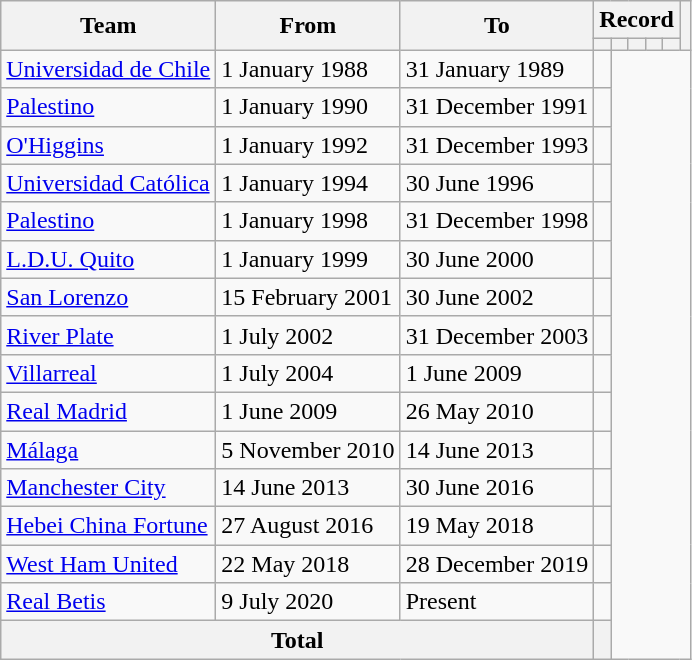<table class=wikitable style=text-align:center>
<tr>
<th rowspan=2>Team</th>
<th rowspan=2>From</th>
<th rowspan=2>To</th>
<th colspan=5>Record</th>
<th rowspan=2></th>
</tr>
<tr>
<th></th>
<th></th>
<th></th>
<th></th>
<th></th>
</tr>
<tr>
<td align=left><a href='#'>Universidad de Chile</a></td>
<td align=left>1 January 1988</td>
<td align=left>31 January 1989<br></td>
<td></td>
</tr>
<tr>
<td align=left><a href='#'>Palestino</a></td>
<td align=left>1 January 1990</td>
<td align=left>31 December 1991<br></td>
<td></td>
</tr>
<tr>
<td align=left><a href='#'>O'Higgins</a></td>
<td align=left>1 January 1992</td>
<td align=left>31 December 1993<br></td>
<td></td>
</tr>
<tr>
<td align=left><a href='#'>Universidad Católica</a></td>
<td align=left>1 January 1994</td>
<td align=left>30 June 1996<br></td>
<td></td>
</tr>
<tr>
<td align=left><a href='#'>Palestino</a></td>
<td align=left>1 January 1998</td>
<td align=left>31 December 1998<br></td>
<td></td>
</tr>
<tr>
<td align=left><a href='#'>L.D.U. Quito</a></td>
<td align=left>1 January 1999</td>
<td align=left>30 June 2000<br></td>
<td></td>
</tr>
<tr>
<td align=left><a href='#'>San Lorenzo</a></td>
<td align=left>15 February 2001</td>
<td align=left>30 June 2002<br></td>
<td></td>
</tr>
<tr>
<td align=left><a href='#'>River Plate</a></td>
<td align=left>1 July 2002</td>
<td align=left>31 December 2003<br></td>
<td></td>
</tr>
<tr>
<td align=left><a href='#'>Villarreal</a></td>
<td align=left>1 July 2004</td>
<td align=left>1 June 2009<br></td>
<td></td>
</tr>
<tr>
<td align=left><a href='#'>Real Madrid</a></td>
<td align=left>1 June 2009</td>
<td align=left>26 May 2010<br></td>
<td></td>
</tr>
<tr>
<td align=left><a href='#'>Málaga</a></td>
<td align=left>5 November 2010</td>
<td align=left>14 June 2013<br></td>
<td></td>
</tr>
<tr>
<td align=left><a href='#'>Manchester City</a></td>
<td align=left>14 June 2013</td>
<td align=left>30 June 2016<br></td>
<td></td>
</tr>
<tr>
<td align=left><a href='#'>Hebei China Fortune</a></td>
<td align=left>27 August 2016</td>
<td align=left>19 May 2018<br></td>
<td></td>
</tr>
<tr>
<td align=left><a href='#'>West Ham United</a></td>
<td align=left>22 May 2018</td>
<td align=left>28 December 2019<br></td>
<td></td>
</tr>
<tr>
<td align=left><a href='#'>Real Betis</a></td>
<td align=left>9 July 2020</td>
<td align=left>Present<br></td>
<td></td>
</tr>
<tr>
<th colspan=3>Total<br></th>
<th></th>
</tr>
</table>
